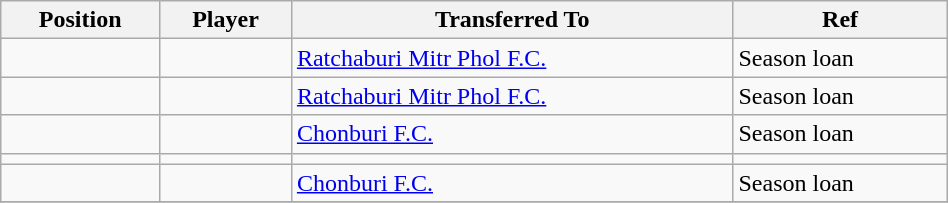<table class="wikitable sortable" style="width:50%; text-align:center; font-size:100%; text-align:left;">
<tr>
<th>Position</th>
<th>Player</th>
<th>Transferred To</th>
<th>Ref</th>
</tr>
<tr>
<td></td>
<td></td>
<td> <a href='#'>Ratchaburi Mitr Phol F.C.</a></td>
<td>Season loan</td>
</tr>
<tr>
<td></td>
<td></td>
<td> <a href='#'>Ratchaburi Mitr Phol F.C.</a></td>
<td>Season loan</td>
</tr>
<tr>
<td></td>
<td></td>
<td> <a href='#'>Chonburi F.C.</a></td>
<td>Season loan </td>
</tr>
<tr>
<td></td>
<td></td>
<td></td>
<td></td>
</tr>
<tr>
<td></td>
<td></td>
<td> <a href='#'>Chonburi F.C.</a></td>
<td>Season loan</td>
</tr>
<tr>
</tr>
</table>
